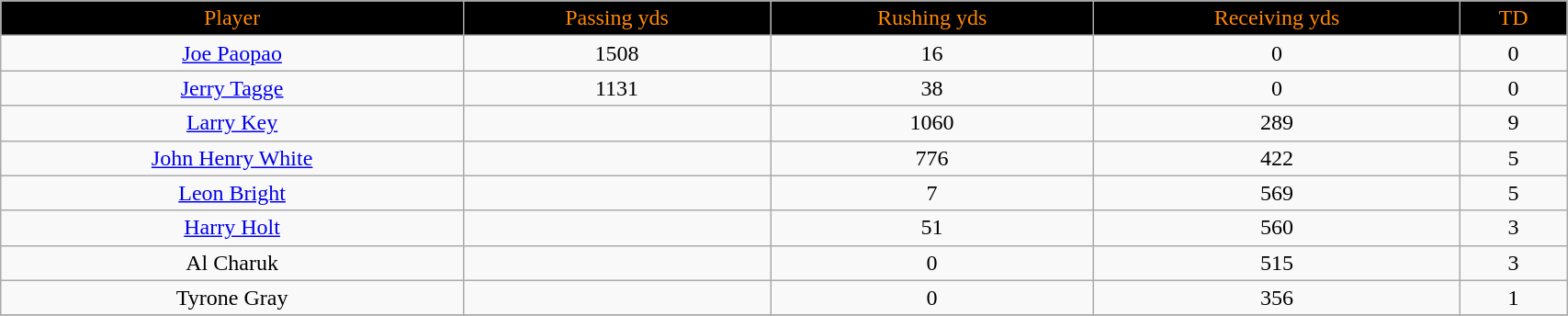<table class="wikitable" width="90%">
<tr align="center"  ! style="background:black;color:#FF8800;">
<td>Player</td>
<td>Passing yds</td>
<td>Rushing yds</td>
<td>Receiving yds</td>
<td>TD</td>
</tr>
<tr align="center" bgcolor="">
<td><a href='#'>Joe Paopao</a></td>
<td>1508</td>
<td>16</td>
<td>0</td>
<td>0</td>
</tr>
<tr align="center" bgcolor="">
<td><a href='#'>Jerry Tagge</a></td>
<td>1131</td>
<td>38</td>
<td>0</td>
<td>0</td>
</tr>
<tr align="center" bgcolor="">
<td><a href='#'>Larry Key</a></td>
<td></td>
<td>1060</td>
<td>289</td>
<td>9</td>
</tr>
<tr align="center" bgcolor="">
<td><a href='#'>John Henry White</a></td>
<td></td>
<td>776</td>
<td>422</td>
<td>5</td>
</tr>
<tr align="center" bgcolor="">
<td><a href='#'>Leon Bright</a></td>
<td></td>
<td>7</td>
<td>569</td>
<td>5</td>
</tr>
<tr align="center" bgcolor="">
<td><a href='#'>Harry Holt</a></td>
<td></td>
<td>51</td>
<td>560</td>
<td>3</td>
</tr>
<tr align="center" bgcolor="">
<td>Al Charuk</td>
<td></td>
<td>0</td>
<td>515</td>
<td>3</td>
</tr>
<tr align="center" bgcolor="">
<td>Tyrone Gray</td>
<td></td>
<td>0</td>
<td>356</td>
<td>1</td>
</tr>
<tr align="center" bgcolor="">
</tr>
</table>
